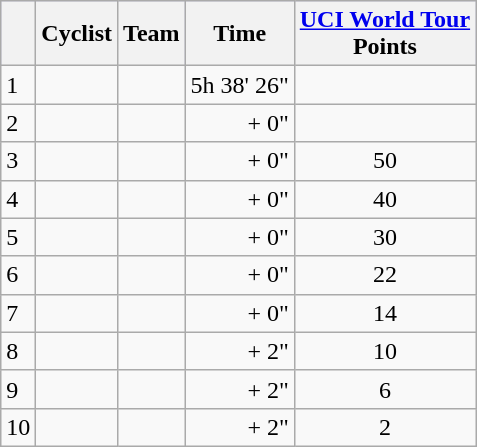<table class="wikitable">
<tr style="background:#ccccff;">
<th></th>
<th>Cyclist</th>
<th>Team</th>
<th>Time</th>
<th><a href='#'>UCI World Tour</a><br>Points</th>
</tr>
<tr>
<td>1</td>
<td></td>
<td></td>
<td align="right">5h 38' 26"</td>
<td></td>
</tr>
<tr>
<td>2</td>
<td></td>
<td></td>
<td align="right">+ 0"</td>
<td></td>
</tr>
<tr>
<td>3</td>
<td></td>
<td></td>
<td align="right">+ 0"</td>
<td align="center">50</td>
</tr>
<tr>
<td>4</td>
<td></td>
<td></td>
<td align="right">+ 0"</td>
<td align="center">40</td>
</tr>
<tr>
<td>5</td>
<td></td>
<td></td>
<td align="right">+ 0"</td>
<td align="center">30</td>
</tr>
<tr>
<td>6</td>
<td></td>
<td></td>
<td align="right">+ 0"</td>
<td align="center">22</td>
</tr>
<tr>
<td>7</td>
<td></td>
<td></td>
<td align="right">+ 0"</td>
<td align="center">14</td>
</tr>
<tr>
<td>8</td>
<td></td>
<td></td>
<td align="right">+ 2"</td>
<td align="center">10</td>
</tr>
<tr>
<td>9</td>
<td></td>
<td></td>
<td align="right">+ 2"</td>
<td align="center">6</td>
</tr>
<tr>
<td>10</td>
<td></td>
<td></td>
<td align="right">+ 2"</td>
<td align="center">2</td>
</tr>
</table>
